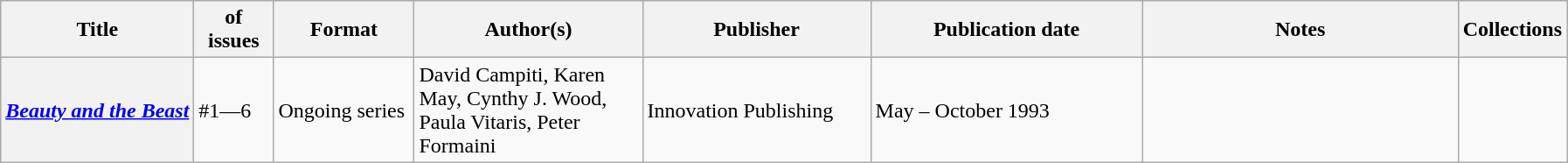<table class="wikitable">
<tr>
<th>Title</th>
<th style="width:40pt"> of issues</th>
<th style="width:75pt">Format</th>
<th style="width:125pt">Author(s)</th>
<th style="width:125pt">Publisher</th>
<th style="width:150pt">Publication date</th>
<th style="width:175pt">Notes</th>
<th>Collections</th>
</tr>
<tr>
<th><em><a href='#'>Beauty and the Beast</a></em></th>
<td>#1—6</td>
<td>Ongoing series</td>
<td>David Campiti, Karen May, Cynthy J. Wood, Paula Vitaris, Peter Formaini</td>
<td>Innovation Publishing</td>
<td>May – October 1993</td>
<td></td>
<td></td>
</tr>
</table>
